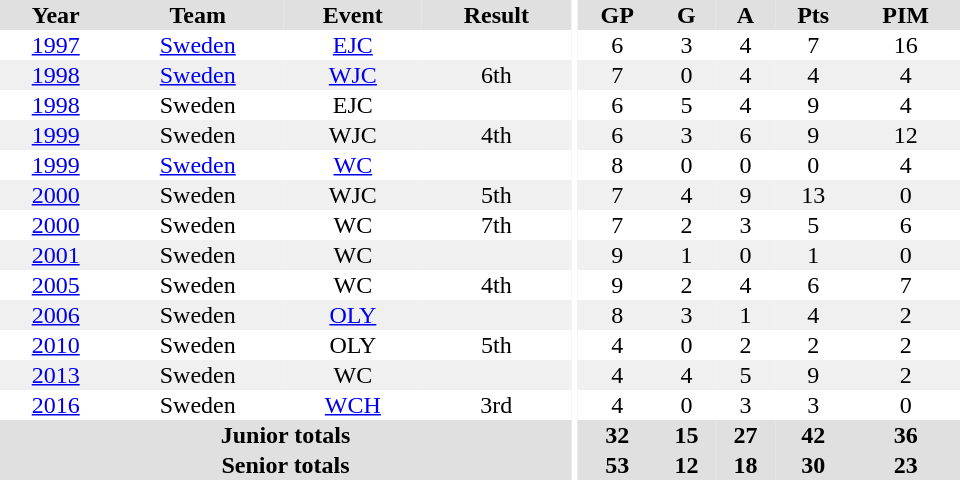<table border="0" cellpadding="1" cellspacing="0" ID="Table3" style="text-align:center; width:40em">
<tr bgcolor="#e0e0e0">
<th>Year</th>
<th>Team</th>
<th>Event</th>
<th>Result</th>
<th rowspan="102" bgcolor="#ffffff"></th>
<th>GP</th>
<th>G</th>
<th>A</th>
<th>Pts</th>
<th>PIM</th>
</tr>
<tr>
<td><a href='#'>1997</a></td>
<td><a href='#'>Sweden</a></td>
<td><a href='#'>EJC</a></td>
<td></td>
<td>6</td>
<td>3</td>
<td>4</td>
<td>7</td>
<td>16</td>
</tr>
<tr bgcolor="#f0f0f0">
<td><a href='#'>1998</a></td>
<td><a href='#'>Sweden</a></td>
<td><a href='#'>WJC</a></td>
<td>6th</td>
<td>7</td>
<td>0</td>
<td>4</td>
<td>4</td>
<td>4</td>
</tr>
<tr>
<td><a href='#'>1998</a></td>
<td>Sweden</td>
<td>EJC</td>
<td></td>
<td>6</td>
<td>5</td>
<td>4</td>
<td>9</td>
<td>4</td>
</tr>
<tr bgcolor="#f0f0f0">
<td><a href='#'>1999</a></td>
<td>Sweden</td>
<td>WJC</td>
<td>4th</td>
<td>6</td>
<td>3</td>
<td>6</td>
<td>9</td>
<td>12</td>
</tr>
<tr>
<td><a href='#'>1999</a></td>
<td><a href='#'>Sweden</a></td>
<td><a href='#'>WC</a></td>
<td></td>
<td>8</td>
<td>0</td>
<td>0</td>
<td>0</td>
<td>4</td>
</tr>
<tr bgcolor="#f0f0f0">
<td><a href='#'>2000</a></td>
<td>Sweden</td>
<td>WJC</td>
<td>5th</td>
<td>7</td>
<td>4</td>
<td>9</td>
<td>13</td>
<td>0</td>
</tr>
<tr>
<td><a href='#'>2000</a></td>
<td>Sweden</td>
<td>WC</td>
<td>7th</td>
<td>7</td>
<td>2</td>
<td>3</td>
<td>5</td>
<td>6</td>
</tr>
<tr bgcolor="#f0f0f0">
<td><a href='#'>2001</a></td>
<td>Sweden</td>
<td>WC</td>
<td></td>
<td>9</td>
<td>1</td>
<td>0</td>
<td>1</td>
<td>0</td>
</tr>
<tr>
<td><a href='#'>2005</a></td>
<td>Sweden</td>
<td>WC</td>
<td>4th</td>
<td>9</td>
<td>2</td>
<td>4</td>
<td>6</td>
<td>7</td>
</tr>
<tr bgcolor="#f0f0f0">
<td><a href='#'>2006</a></td>
<td>Sweden</td>
<td><a href='#'>OLY</a></td>
<td></td>
<td>8</td>
<td>3</td>
<td>1</td>
<td>4</td>
<td>2</td>
</tr>
<tr>
<td><a href='#'>2010</a></td>
<td>Sweden</td>
<td>OLY</td>
<td>5th</td>
<td>4</td>
<td>0</td>
<td>2</td>
<td>2</td>
<td>2</td>
</tr>
<tr bgcolor="#f0f0f0">
<td><a href='#'>2013</a></td>
<td>Sweden</td>
<td>WC</td>
<td></td>
<td>4</td>
<td>4</td>
<td>5</td>
<td>9</td>
<td>2</td>
</tr>
<tr>
<td><a href='#'>2016</a></td>
<td>Sweden</td>
<td><a href='#'>WCH</a></td>
<td>3rd</td>
<td>4</td>
<td>0</td>
<td>3</td>
<td>3</td>
<td>0</td>
</tr>
<tr bgcolor="#e0e0e0">
<th colspan="4">Junior totals</th>
<th>32</th>
<th>15</th>
<th>27</th>
<th>42</th>
<th>36</th>
</tr>
<tr bgcolor="#e0e0e0">
<th colspan="4">Senior totals</th>
<th>53</th>
<th>12</th>
<th>18</th>
<th>30</th>
<th>23</th>
</tr>
</table>
